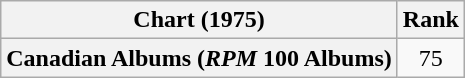<table class="wikitable sortable plainrowheaders">
<tr>
<th scope="col">Chart (1975)</th>
<th scope="col">Rank</th>
</tr>
<tr>
<th scope="row">Canadian Albums (<em>RPM</em> 100 Albums)</th>
<td style="text-align:center;">75</td>
</tr>
</table>
